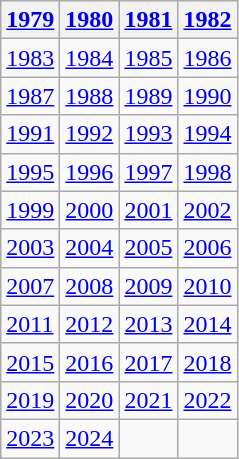<table class="wikitable">
<tr>
<th><a href='#'>1979</a></th>
<th><a href='#'>1980</a></th>
<th><a href='#'>1981</a></th>
<th><a href='#'>1982</a></th>
</tr>
<tr>
<td><a href='#'>1983</a></td>
<td><a href='#'>1984</a></td>
<td><a href='#'>1985</a></td>
<td><a href='#'>1986</a></td>
</tr>
<tr>
<td><a href='#'>1987</a></td>
<td><a href='#'>1988</a></td>
<td><a href='#'>1989</a></td>
<td><a href='#'>1990</a></td>
</tr>
<tr>
<td><a href='#'>1991</a></td>
<td><a href='#'>1992</a></td>
<td><a href='#'>1993</a></td>
<td><a href='#'>1994</a></td>
</tr>
<tr>
<td><a href='#'>1995</a></td>
<td><a href='#'>1996</a></td>
<td><a href='#'>1997</a></td>
<td><a href='#'>1998</a></td>
</tr>
<tr>
<td><a href='#'>1999</a></td>
<td><a href='#'>2000</a></td>
<td><a href='#'>2001</a></td>
<td><a href='#'>2002</a></td>
</tr>
<tr>
<td><a href='#'>2003</a></td>
<td><a href='#'>2004</a></td>
<td><a href='#'>2005</a></td>
<td><a href='#'>2006</a></td>
</tr>
<tr>
<td><a href='#'>2007</a></td>
<td><a href='#'>2008</a></td>
<td><a href='#'>2009</a></td>
<td><a href='#'>2010</a></td>
</tr>
<tr>
<td><a href='#'>2011</a></td>
<td><a href='#'>2012</a></td>
<td><a href='#'>2013</a></td>
<td><a href='#'>2014</a></td>
</tr>
<tr>
<td><a href='#'>2015</a></td>
<td><a href='#'>2016</a></td>
<td><a href='#'>2017</a></td>
<td><a href='#'>2018</a></td>
</tr>
<tr>
<td><a href='#'>2019</a></td>
<td><a href='#'>2020</a></td>
<td><a href='#'>2021</a></td>
<td><a href='#'>2022</a></td>
</tr>
<tr>
<td><a href='#'>2023</a></td>
<td><a href='#'>2024</a></td>
<td></td>
<td></td>
</tr>
</table>
